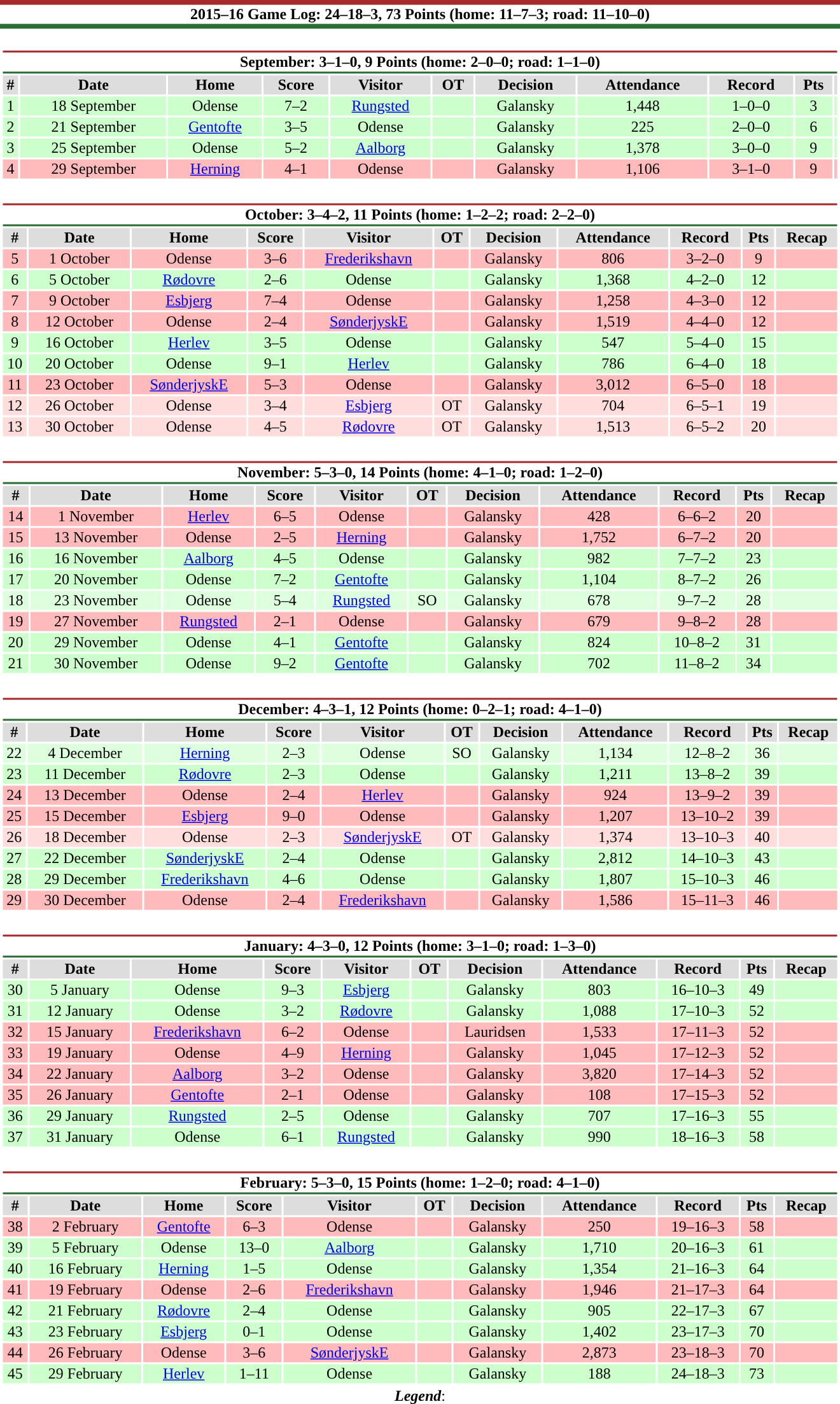<table class="toccolours" width=70% style="clear:both; margin:1.5em auto; text-align:center;">
<tr>
<th + style="background:#FFFFFF; border-top:#A52A2A 5px solid; border-bottom:#2C6D34 5px solid;">2015–16 Game Log: 24–18–3, 73 Points (home: 11–7–3; road: 11–10–0)</th>
</tr>
<tr>
<td colspan=13><br><table class="toccolours collapsible collapsed" width=100%>
<tr>
<th colspan=11 style="background:#FFFFFF; border-top:#A52A2A 2px solid; border-bottom:#2C6D34 2px solid;">September: 3–1–0, 9 Points (home: 2–0–0; road: 1–1–0)</th>
</tr>
<tr style="text-align:center; background:#ddd;">
<th>#</th>
<th>Date</th>
<th>Home</th>
<th>Score</th>
<th>Visitor</th>
<th>OT</th>
<th>Decision</th>
<th>Attendance</th>
<th>Record</th>
<th>Pts</th>
<th></th>
</tr>
<tr style="text-align:center; background:#CCFFCC">
<td>1</td>
<td>18 September</td>
<td>Odense</td>
<td>7–2</td>
<td><a href='#'>Rungsted</a></td>
<td></td>
<td>Galansky</td>
<td>1,448</td>
<td>1–0–0</td>
<td>3</td>
<td></td>
</tr>
<tr style="text-align:center; background:#CCFFCC">
<td>2</td>
<td>21 September</td>
<td><a href='#'>Gentofte</a></td>
<td>3–5</td>
<td>Odense</td>
<td></td>
<td>Galansky</td>
<td>225</td>
<td>2–0–0</td>
<td>6</td>
<td></td>
</tr>
<tr style="text-align:center; background:#CCFFCC">
<td>3</td>
<td>25 September</td>
<td>Odense</td>
<td>5–2</td>
<td><a href='#'>Aalborg</a></td>
<td></td>
<td>Galansky</td>
<td>1,378</td>
<td>3–0–0</td>
<td>9</td>
<td></td>
</tr>
<tr style="text-align:center; background:#FFBBBB">
<td>4</td>
<td>29 September</td>
<td><a href='#'>Herning</a></td>
<td>4–1</td>
<td>Odense</td>
<td></td>
<td>Galansky</td>
<td>1,106</td>
<td>3–1–0</td>
<td>9</td>
<td></td>
</tr>
</table>
</td>
</tr>
<tr>
<td colspan=13><br><table class="toccolours collapsible collapsed" width=100%>
<tr>
<th colspan=11 style="background:#FFFFFF; border-top:#A52A2A 2px solid; border-bottom:#2C6D34 2px solid;">October: 3–4–2, 11 Points (home: 1–2–2; road: 2–2–0)</th>
</tr>
<tr style="text-align:center; background:#ddd;">
<th>#</th>
<th>Date</th>
<th>Home</th>
<th>Score</th>
<th>Visitor</th>
<th>OT</th>
<th>Decision</th>
<th>Attendance</th>
<th>Record</th>
<th>Pts</th>
<th>Recap</th>
</tr>
<tr style="text-align:center; background:#FFBBBB">
<td>5</td>
<td>1 October</td>
<td>Odense</td>
<td>3–6</td>
<td><a href='#'>Frederikshavn</a></td>
<td></td>
<td>Galansky</td>
<td>806</td>
<td>3–2–0</td>
<td>9</td>
<td></td>
</tr>
<tr style="text-align:center; background:#CCFFCC">
<td>6</td>
<td>5 October</td>
<td><a href='#'>Rødovre</a></td>
<td>2–6</td>
<td>Odense</td>
<td></td>
<td>Galansky</td>
<td>1,368</td>
<td>4–2–0</td>
<td>12</td>
<td></td>
</tr>
<tr style="text-align:center; background:#FFBBBB">
<td>7</td>
<td>9 October</td>
<td><a href='#'>Esbjerg</a></td>
<td>7–4</td>
<td>Odense</td>
<td></td>
<td>Galansky</td>
<td>1,258</td>
<td>4–3–0</td>
<td>12</td>
<td></td>
</tr>
<tr style="text-align:center; background:#FFBBBB">
<td>8</td>
<td>12 October</td>
<td>Odense</td>
<td>2–4</td>
<td><a href='#'>SønderjyskE</a></td>
<td></td>
<td>Galansky</td>
<td>1,519</td>
<td>4–4–0</td>
<td>12</td>
<td></td>
</tr>
<tr style="text-align:center; background:#CCFFCC">
<td>9</td>
<td>16 October</td>
<td><a href='#'>Herlev</a></td>
<td>3–5</td>
<td>Odense</td>
<td></td>
<td>Galansky</td>
<td>547</td>
<td>5–4–0</td>
<td>15</td>
<td></td>
</tr>
<tr style="text-align:center; background:#CCFFCC">
<td>10</td>
<td>20 October</td>
<td>Odense</td>
<td>9–1</td>
<td><a href='#'>Herlev</a></td>
<td></td>
<td>Galansky</td>
<td>786</td>
<td>6–4–0</td>
<td>18</td>
<td></td>
</tr>
<tr style="text-align:center; background:#FFBBBB">
<td>11</td>
<td>23 October</td>
<td><a href='#'>SønderjyskE</a></td>
<td>5–3</td>
<td>Odense</td>
<td></td>
<td>Galansky</td>
<td>3,012</td>
<td>6–5–0</td>
<td>18</td>
<td></td>
</tr>
<tr style="text-align:center; background:#FFDDDD">
<td>12</td>
<td>26 October</td>
<td>Odense</td>
<td>3–4</td>
<td><a href='#'>Esbjerg</a></td>
<td>OT</td>
<td>Galansky</td>
<td>704</td>
<td>6–5–1</td>
<td>19</td>
<td></td>
</tr>
<tr style="text-align:center; background:#FFDDDD">
<td>13</td>
<td>30 October</td>
<td>Odense</td>
<td>4–5</td>
<td><a href='#'>Rødovre</a></td>
<td>OT</td>
<td>Galansky</td>
<td>1,513</td>
<td>6–5–2</td>
<td>20</td>
<td></td>
</tr>
</table>
</td>
</tr>
<tr>
<td colspan=13><br><table class="toccolours collapsible collapsed" width=100%>
<tr>
<th colspan=11 style="background:#FFFFFF; border-top:#A52A2A 2px solid; border-bottom:#2C6D34 2px solid;">November: 5–3–0, 14 Points (home: 4–1–0; road: 1–2–0)</th>
</tr>
<tr style="text-align:center; background:#ddd;">
<th>#</th>
<th>Date</th>
<th>Home</th>
<th>Score</th>
<th>Visitor</th>
<th>OT</th>
<th>Decision</th>
<th>Attendance</th>
<th>Record</th>
<th>Pts</th>
<th>Recap</th>
</tr>
<tr style="text-align:center; background:#FFBBBB">
<td>14</td>
<td>1 November</td>
<td><a href='#'>Herlev</a></td>
<td>6–5</td>
<td>Odense</td>
<td></td>
<td>Galansky</td>
<td>428</td>
<td>6–6–2</td>
<td>20</td>
<td></td>
</tr>
<tr style="text-align:center; background:#FFBBBB">
<td>15</td>
<td>13 November</td>
<td>Odense</td>
<td>2–5</td>
<td><a href='#'>Herning</a></td>
<td></td>
<td>Galansky</td>
<td>1,752</td>
<td>6–7–2</td>
<td>20</td>
<td></td>
</tr>
<tr style="text-align:center; background:#CCFFCC">
<td>16</td>
<td>16 November</td>
<td><a href='#'>Aalborg</a></td>
<td>4–5</td>
<td>Odense</td>
<td></td>
<td>Galansky</td>
<td>982</td>
<td>7–7–2</td>
<td>23</td>
<td></td>
</tr>
<tr style="text-align:center; background:#CCFFCC">
<td>17</td>
<td>20 November</td>
<td>Odense</td>
<td>7–2</td>
<td><a href='#'>Gentofte</a></td>
<td></td>
<td>Galansky</td>
<td>1,104</td>
<td>8–7–2</td>
<td>26</td>
<td></td>
</tr>
<tr style="text-align:center; background:#DDFFDD">
<td>18</td>
<td>23 November</td>
<td>Odense</td>
<td>5–4</td>
<td><a href='#'>Rungsted</a></td>
<td>SO</td>
<td>Galansky</td>
<td>678</td>
<td>9–7–2</td>
<td>28</td>
<td></td>
</tr>
<tr style="text-align:center; background:#FFBBBB">
<td>19</td>
<td>27 November</td>
<td><a href='#'>Rungsted</a></td>
<td>2–1</td>
<td>Odense</td>
<td></td>
<td>Galansky</td>
<td>679</td>
<td>9–8–2</td>
<td>28</td>
<td></td>
</tr>
<tr style="text-align:center; background:#CCFFCC">
<td>20</td>
<td>29 November</td>
<td>Odense</td>
<td>4–1</td>
<td><a href='#'>Gentofte</a></td>
<td></td>
<td>Galansky</td>
<td>824</td>
<td>10–8–2</td>
<td>31</td>
<td></td>
</tr>
<tr style="text-align:center; background:#CCFFCC">
<td>21</td>
<td>30 November</td>
<td>Odense</td>
<td>9–2</td>
<td><a href='#'>Gentofte</a></td>
<td></td>
<td>Galansky</td>
<td>702</td>
<td>11–8–2</td>
<td>34</td>
<td></td>
</tr>
</table>
</td>
</tr>
<tr>
<td colspan=13><br><table class="toccolours collapsible collapsed" width=100%>
<tr>
<th colspan=11 style="background:#FFFFFF; border-top:#A52A2A 2px solid; border-bottom:#2C6D34 2px solid;">December: 4–3–1, 12 Points (home: 0–2–1; road: 4–1–0)</th>
</tr>
<tr style="text-align:center; background:#ddd;">
<th>#</th>
<th>Date</th>
<th>Home</th>
<th>Score</th>
<th>Visitor</th>
<th>OT</th>
<th>Decision</th>
<th>Attendance</th>
<th>Record</th>
<th>Pts</th>
<th>Recap</th>
</tr>
<tr style="text-align:center; background:#DDFFDD">
<td>22</td>
<td>4 December</td>
<td><a href='#'>Herning</a></td>
<td>2–3</td>
<td>Odense</td>
<td>SO</td>
<td>Galansky</td>
<td>1,134</td>
<td>12–8–2</td>
<td>36</td>
<td></td>
</tr>
<tr style="text-align:center; background:#CCFFCC">
<td>23</td>
<td>11 December</td>
<td><a href='#'>Rødovre</a></td>
<td>2–3</td>
<td>Odense</td>
<td></td>
<td>Galansky</td>
<td>1,211</td>
<td>13–8–2</td>
<td>39</td>
<td></td>
</tr>
<tr style="text-align:center; background:#FFBBBB">
<td>24</td>
<td>13 December</td>
<td>Odense</td>
<td>2–4</td>
<td><a href='#'>Herlev</a></td>
<td></td>
<td>Galansky</td>
<td>924</td>
<td>13–9–2</td>
<td>39</td>
<td></td>
</tr>
<tr style="text-align:center; background:#FFBBBB">
<td>25</td>
<td>15 December</td>
<td><a href='#'>Esbjerg</a></td>
<td>9–0</td>
<td>Odense</td>
<td></td>
<td>Galansky</td>
<td>1,207</td>
<td>13–10–2</td>
<td>39</td>
<td></td>
</tr>
<tr style="text-align:center; background:#FFDDDD">
<td>26</td>
<td>18 December</td>
<td>Odense</td>
<td>2–3</td>
<td><a href='#'>SønderjyskE</a></td>
<td>OT</td>
<td>Galansky</td>
<td>1,374</td>
<td>13–10–3</td>
<td>40</td>
<td></td>
</tr>
<tr style="text-align:center; background:#CCFFCC">
<td>27</td>
<td>22 December</td>
<td><a href='#'>SønderjyskE</a></td>
<td>2–4</td>
<td>Odense</td>
<td></td>
<td>Galansky</td>
<td>2,812</td>
<td>14–10–3</td>
<td>43</td>
<td></td>
</tr>
<tr style="text-align:center; background:#CCFFCC">
<td>28</td>
<td>29 December</td>
<td><a href='#'>Frederikshavn</a></td>
<td>4–6</td>
<td>Odense</td>
<td></td>
<td>Galansky</td>
<td>1,807</td>
<td>15–10–3</td>
<td>46</td>
<td></td>
</tr>
<tr style="text-align:center; background:#FFBBBB">
<td>29</td>
<td>30 December</td>
<td>Odense</td>
<td>2–4</td>
<td><a href='#'>Frederikshavn</a></td>
<td></td>
<td>Galansky</td>
<td>1,586</td>
<td>15–11–3</td>
<td>46</td>
<td></td>
</tr>
</table>
</td>
</tr>
<tr>
<td colspan=13><br><table class="toccolours collapsible collapsed" width=100%>
<tr>
<th colspan=11 style="background:#FFFFFF; border-top:#A52A2A 2px solid; border-bottom:#2C6D34 2px solid;">January: 4–3–0, 12 Points (home: 3–1–0; road: 1–3–0)</th>
</tr>
<tr style="text-align:center; background:#ddd;">
<th>#</th>
<th>Date</th>
<th>Home</th>
<th>Score</th>
<th>Visitor</th>
<th>OT</th>
<th>Decision</th>
<th>Attendance</th>
<th>Record</th>
<th>Pts</th>
<th>Recap</th>
</tr>
<tr style="text-align:center; background:#CCFFCC">
<td>30</td>
<td>5 January</td>
<td>Odense</td>
<td>9–3</td>
<td><a href='#'>Esbjerg</a></td>
<td></td>
<td>Galansky</td>
<td>803</td>
<td>16–10–3</td>
<td>49</td>
<td></td>
</tr>
<tr style="text-align:center; background:#CCFFCC">
<td>31</td>
<td>12 January</td>
<td>Odense</td>
<td>3–2</td>
<td><a href='#'>Rødovre</a></td>
<td></td>
<td>Galansky</td>
<td>1,088</td>
<td>17–10–3</td>
<td>52</td>
<td></td>
</tr>
<tr style="text-align:center; background:#FFBBBB">
<td>32</td>
<td>15 January</td>
<td><a href='#'>Frederikshavn</a></td>
<td>6–2</td>
<td>Odense</td>
<td></td>
<td>Lauridsen</td>
<td>1,533</td>
<td>17–11–3</td>
<td>52</td>
<td></td>
</tr>
<tr style="text-align:center; background:#FFBBBB">
<td>33</td>
<td>19 January</td>
<td>Odense</td>
<td>4–9</td>
<td><a href='#'>Herning</a></td>
<td></td>
<td>Galansky</td>
<td>1,045</td>
<td>17–12–3</td>
<td>52</td>
<td></td>
</tr>
<tr style="text-align:center; background:#FFBBBB">
<td>34</td>
<td>22 January</td>
<td><a href='#'>Aalborg</a></td>
<td>3–2</td>
<td>Odense</td>
<td></td>
<td>Galansky</td>
<td>3,820</td>
<td>17–14–3</td>
<td>52</td>
<td></td>
</tr>
<tr style="text-align:center; background:#FFBBBB">
<td>35</td>
<td>26 January</td>
<td><a href='#'>Gentofte</a></td>
<td>2–1</td>
<td>Odense</td>
<td></td>
<td>Galansky</td>
<td>108</td>
<td>17–15–3</td>
<td>52</td>
<td></td>
</tr>
<tr style="text-align:center; background:#CCFFCC">
<td>36</td>
<td>29 January</td>
<td><a href='#'>Rungsted</a></td>
<td>2–5</td>
<td>Odense</td>
<td></td>
<td>Galansky</td>
<td>707</td>
<td>17–16–3</td>
<td>55</td>
<td></td>
</tr>
<tr style="text-align:center; background:#CCFFCC">
<td>37</td>
<td>31 January</td>
<td>Odense</td>
<td>6–1</td>
<td><a href='#'>Rungsted</a></td>
<td></td>
<td>Galansky</td>
<td>990</td>
<td>18–16–3</td>
<td>58</td>
<td></td>
</tr>
</table>
</td>
</tr>
<tr>
<td colspan=13><br><table class="toccolours collapsible collapsed" width=100%>
<tr>
<th colspan=11 style="background:#FFFFFF; border-top:#A52A2A 2px solid; border-bottom:#2C6D34 2px solid;">February: 5–3–0, 15 Points (home: 1–2–0; road: 4–1–0)</th>
</tr>
<tr style="text-align:center; background:#ddd;">
<th>#</th>
<th>Date</th>
<th>Home</th>
<th>Score</th>
<th>Visitor</th>
<th>OT</th>
<th>Decision</th>
<th>Attendance</th>
<th>Record</th>
<th>Pts</th>
<th>Recap</th>
</tr>
<tr style="text-align:center; background:#FFBBBB">
<td>38</td>
<td>2 February</td>
<td><a href='#'>Gentofte</a></td>
<td>6–3</td>
<td>Odense</td>
<td></td>
<td>Galansky</td>
<td>250</td>
<td>19–16–3</td>
<td>58</td>
<td></td>
</tr>
<tr style="text-align:center; background:#CCFFCC">
<td>39</td>
<td>5 February</td>
<td>Odense</td>
<td>13–0</td>
<td><a href='#'>Aalborg</a></td>
<td></td>
<td>Galansky</td>
<td>1,710</td>
<td>20–16–3</td>
<td>61</td>
<td></td>
</tr>
<tr style="text-align:center; background:#CCFFCC">
<td>40</td>
<td>16 February</td>
<td><a href='#'>Herning</a></td>
<td>1–5</td>
<td>Odense</td>
<td></td>
<td>Galansky</td>
<td>1,354</td>
<td>21–16–3</td>
<td>64</td>
<td></td>
</tr>
<tr style="text-align:center; background:#FFBBBB">
<td>41</td>
<td>19 February</td>
<td>Odense</td>
<td>2–6</td>
<td><a href='#'>Frederikshavn</a></td>
<td></td>
<td>Galansky</td>
<td>1,946</td>
<td>21–17–3</td>
<td>64</td>
<td></td>
</tr>
<tr style="text-align:center; background:#CCFFCC">
<td>42</td>
<td>21 February</td>
<td><a href='#'>Rødovre</a></td>
<td>2–4</td>
<td>Odense</td>
<td></td>
<td>Galansky</td>
<td>905</td>
<td>22–17–3</td>
<td>67</td>
<td></td>
</tr>
<tr style="text-align:center; background:#CCFFCC">
<td>43</td>
<td>23 February</td>
<td><a href='#'>Esbjerg</a></td>
<td>0–1</td>
<td>Odense</td>
<td></td>
<td>Galansky</td>
<td>1,402</td>
<td>23–17–3</td>
<td>70</td>
<td></td>
</tr>
<tr style="text-align:center; background:#FFBBBB">
<td>44</td>
<td>26 February</td>
<td>Odense</td>
<td>3–6</td>
<td><a href='#'>SønderjyskE</a></td>
<td></td>
<td>Galansky</td>
<td>2,873</td>
<td>23–18–3</td>
<td>70</td>
<td></td>
</tr>
<tr style="text-align:center; background:#CCFFCC">
<td>45</td>
<td>29 February</td>
<td><a href='#'>Herlev</a></td>
<td>1–11</td>
<td>Odense</td>
<td></td>
<td>Galansky</td>
<td>188</td>
<td>24–18–3</td>
<td>73</td>
<td></td>
</tr>
<tr style="text-align:center;">
</tr>
</table>
<strong><em>Legend</em></strong>:



</td>
</tr>
</table>
